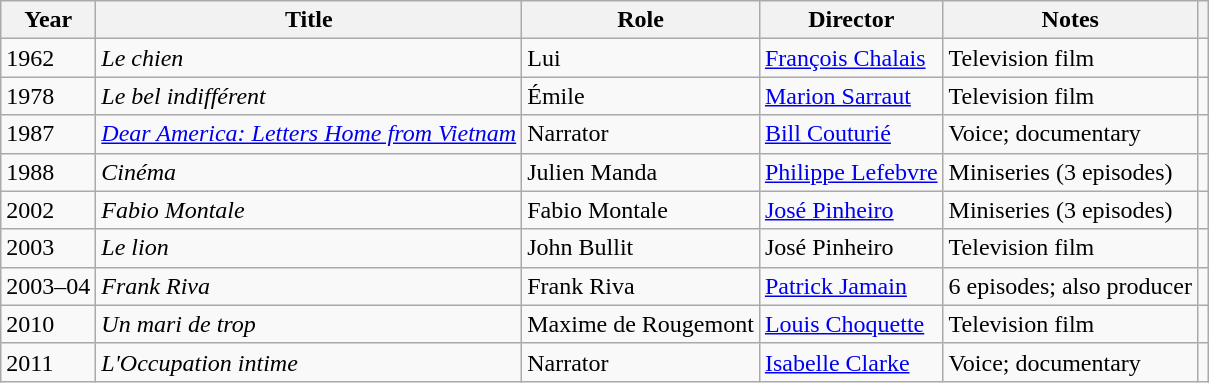<table class="wikitable sortable plainrowheaders">
<tr>
<th scope="col">Year</th>
<th scope="col">Title</th>
<th scope="col">Role</th>
<th scope="col">Director</th>
<th scope="col" class="unsortable">Notes</th>
<th scope="col" class="unsortable"></th>
</tr>
<tr>
<td>1962</td>
<td><em>Le chien</em></td>
<td>Lui</td>
<td><a href='#'>François Chalais</a></td>
<td>Television film</td>
<td style="text-align:center;"></td>
</tr>
<tr>
<td>1978</td>
<td><em>Le bel indifférent</em></td>
<td>Émile</td>
<td><a href='#'>Marion Sarraut</a></td>
<td>Television film</td>
<td style="text-align:center;"></td>
</tr>
<tr>
<td>1987</td>
<td><em><a href='#'>Dear America: Letters Home from Vietnam</a></em></td>
<td>Narrator</td>
<td><a href='#'>Bill Couturié</a></td>
<td>Voice; documentary</td>
<td style="text-align:center;"></td>
</tr>
<tr>
<td>1988</td>
<td><em>Cinéma</em></td>
<td>Julien Manda</td>
<td><a href='#'>Philippe Lefebvre</a></td>
<td>Miniseries (3 episodes)</td>
<td style="text-align:center;"></td>
</tr>
<tr>
<td>2002</td>
<td><em>Fabio Montale</em></td>
<td>Fabio Montale</td>
<td><a href='#'>José Pinheiro</a></td>
<td>Miniseries (3 episodes)</td>
<td style="text-align:center;"></td>
</tr>
<tr>
<td>2003</td>
<td><em>Le lion</em></td>
<td>John Bullit</td>
<td>José Pinheiro</td>
<td>Television film</td>
<td style="text-align:center;"></td>
</tr>
<tr>
<td>2003–04</td>
<td><em>Frank Riva</em></td>
<td>Frank Riva</td>
<td><a href='#'>Patrick Jamain</a></td>
<td>6 episodes; also producer</td>
<td style="text-align:center;"></td>
</tr>
<tr>
<td>2010</td>
<td><em>Un mari de trop</em></td>
<td>Maxime de Rougemont</td>
<td><a href='#'>Louis Choquette</a></td>
<td>Television film</td>
<td style="text-align:center;"></td>
</tr>
<tr>
<td>2011</td>
<td><em>L'Occupation intime</em></td>
<td>Narrator</td>
<td><a href='#'>Isabelle Clarke</a></td>
<td>Voice; documentary</td>
<td style="text-align:center;"></td>
</tr>
</table>
